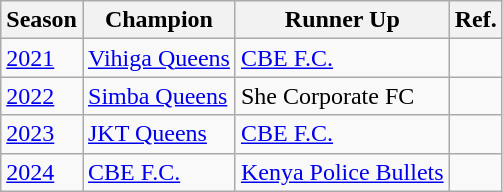<table class="wikitable">
<tr>
<th>Season</th>
<th>Champion</th>
<th>Runner Up</th>
<th>Ref.</th>
</tr>
<tr>
<td><a href='#'>2021</a></td>
<td> <a href='#'>Vihiga Queens</a></td>
<td> <a href='#'>CBE F.C.</a></td>
<td></td>
</tr>
<tr>
<td><a href='#'>2022</a></td>
<td> <a href='#'>Simba Queens</a></td>
<td> She Corporate FC</td>
<td></td>
</tr>
<tr>
<td><a href='#'>2023</a></td>
<td> <a href='#'>JKT Queens</a></td>
<td> <a href='#'>CBE F.C.</a></td>
<td></td>
</tr>
<tr>
<td><a href='#'>2024</a></td>
<td> <a href='#'>CBE F.C.</a></td>
<td> <a href='#'>Kenya Police Bullets</a></td>
<td></td>
</tr>
</table>
